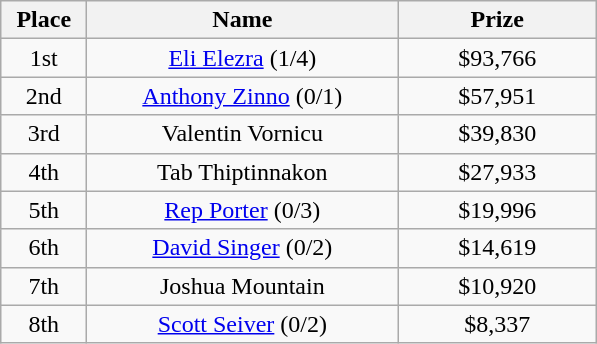<table class="wikitable">
<tr>
<th width="50">Place</th>
<th width="200">Name</th>
<th width="125">Prize</th>
</tr>
<tr>
<td align = "center">1st</td>
<td align = "center"><a href='#'>Eli Elezra</a> (1/4)</td>
<td align = "center">$93,766</td>
</tr>
<tr>
<td align = "center">2nd</td>
<td align = "center"><a href='#'>Anthony Zinno</a> (0/1)</td>
<td align = "center">$57,951</td>
</tr>
<tr>
<td align = "center">3rd</td>
<td align = "center">Valentin Vornicu</td>
<td align = "center">$39,830</td>
</tr>
<tr>
<td align = "center">4th</td>
<td align = "center">Tab Thiptinnakon</td>
<td align = "center">$27,933</td>
</tr>
<tr>
<td align = "center">5th</td>
<td align = "center"><a href='#'>Rep Porter</a> (0/3)</td>
<td align = "center">$19,996</td>
</tr>
<tr>
<td align = "center">6th</td>
<td align = "center"><a href='#'>David Singer</a> (0/2)</td>
<td align = "center">$14,619</td>
</tr>
<tr>
<td align = "center">7th</td>
<td align = "center">Joshua Mountain</td>
<td align = "center">$10,920</td>
</tr>
<tr>
<td align = "center">8th</td>
<td align = "center"><a href='#'>Scott Seiver</a> (0/2)</td>
<td align = "center">$8,337</td>
</tr>
</table>
